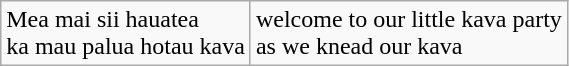<table class="wikitable">
<tr>
<td>Mea mai sii hauatea<br>ka mau palua hotau kava</td>
<td>welcome to our little kava party<br>as we knead our kava</td>
</tr>
</table>
